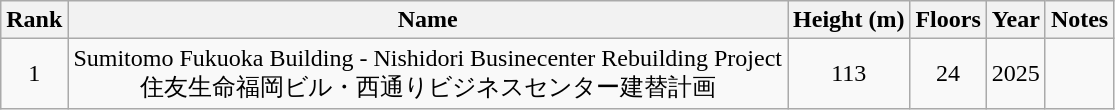<table class="sortable wikitable" style="text-align:center">
<tr>
<th>Rank</th>
<th>Name</th>
<th>Height (m)</th>
<th>Floors</th>
<th>Year</th>
<th class="unsortable">Notes</th>
</tr>
<tr>
<td>1</td>
<td>Sumitomo Fukuoka Building - Nishidori Businecenter Rebuilding Project<br>住友生命福岡ビル・西通りビジネスセンター建替計画</td>
<td>113</td>
<td>24</td>
<td>2025</td>
<td></td>
</tr>
</table>
